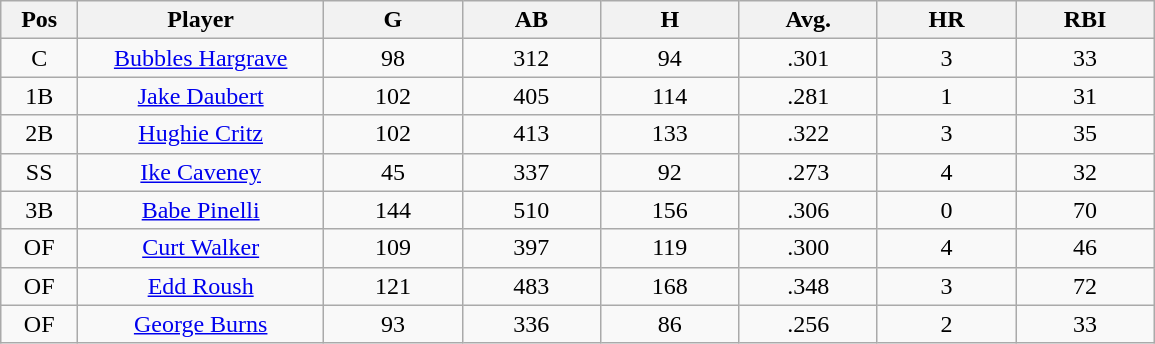<table class = "wikitable sortable">
<tr>
<th bgcolor="#DDDDFF" width="5%">Pos</th>
<th bgcolor="#DDDDFF" width="16%">Player</th>
<th bgcolor="#DDDDFF" width="9%">G</th>
<th bgcolor="#DDDDFF" width="9%">AB</th>
<th bgcolor="#DDDDFF" width="9%">H</th>
<th bgcolor="#DDDDFF" width="9%">Avg.</th>
<th bgcolor="#DDDDFF" width="9%">HR</th>
<th bgcolor="#DDDDFF" width="9%">RBI</th>
</tr>
<tr align=center>
<td>C</td>
<td><a href='#'>Bubbles Hargrave</a></td>
<td>98</td>
<td>312</td>
<td>94</td>
<td>.301</td>
<td>3</td>
<td>33</td>
</tr>
<tr align=center>
<td>1B</td>
<td><a href='#'>Jake Daubert</a></td>
<td>102</td>
<td>405</td>
<td>114</td>
<td>.281</td>
<td>1</td>
<td>31</td>
</tr>
<tr align=center>
<td>2B</td>
<td><a href='#'>Hughie Critz</a></td>
<td>102</td>
<td>413</td>
<td>133</td>
<td>.322</td>
<td>3</td>
<td>35</td>
</tr>
<tr align=center>
<td>SS</td>
<td><a href='#'>Ike Caveney</a></td>
<td>45</td>
<td>337</td>
<td>92</td>
<td>.273</td>
<td>4</td>
<td>32</td>
</tr>
<tr align=center>
<td>3B</td>
<td><a href='#'>Babe Pinelli</a></td>
<td>144</td>
<td>510</td>
<td>156</td>
<td>.306</td>
<td>0</td>
<td>70</td>
</tr>
<tr align=center>
<td>OF</td>
<td><a href='#'>Curt Walker</a></td>
<td>109</td>
<td>397</td>
<td>119</td>
<td>.300</td>
<td>4</td>
<td>46</td>
</tr>
<tr align=center>
<td>OF</td>
<td><a href='#'>Edd Roush</a></td>
<td>121</td>
<td>483</td>
<td>168</td>
<td>.348</td>
<td>3</td>
<td>72</td>
</tr>
<tr align=center>
<td>OF</td>
<td><a href='#'>George Burns</a></td>
<td>93</td>
<td>336</td>
<td>86</td>
<td>.256</td>
<td>2</td>
<td>33</td>
</tr>
</table>
